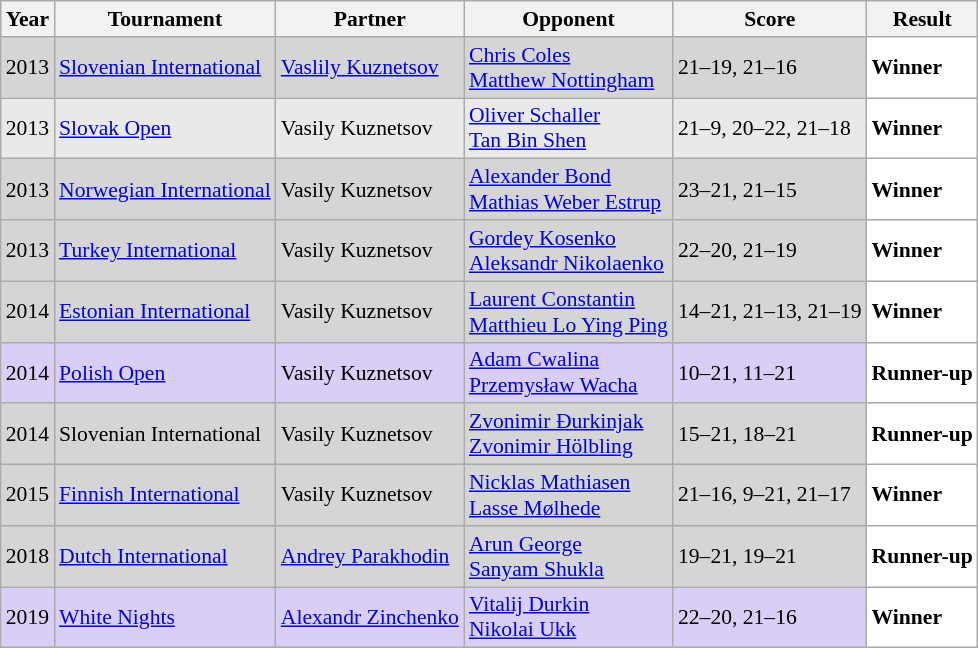<table class="sortable wikitable" style="font-size: 90%;">
<tr>
<th>Year</th>
<th>Tournament</th>
<th>Partner</th>
<th>Opponent</th>
<th>Score</th>
<th>Result</th>
</tr>
<tr style="background:#D5D5D5">
<td align="center">2013</td>
<td align="left"><a href='#'>Slovenian International</a></td>
<td align="left"> <a href='#'>Vaslily Kuznetsov</a></td>
<td align="left"> <a href='#'>Chris Coles</a> <br>  <a href='#'>Matthew Nottingham</a></td>
<td align="left">21–19, 21–16</td>
<td style="text-align:left; background:white"> <strong>Winner</strong></td>
</tr>
<tr style="background:#E9E9E9">
<td align="center">2013</td>
<td align="left"><a href='#'>Slovak Open</a></td>
<td align="left"> Vasily Kuznetsov</td>
<td align="left"> <a href='#'>Oliver Schaller</a> <br>  <a href='#'>Tan Bin Shen</a></td>
<td align="left">21–9, 20–22, 21–18</td>
<td style="text-align:left; background:white"> <strong>Winner</strong></td>
</tr>
<tr style="background:#D5D5D5">
<td align="center">2013</td>
<td align="left"><a href='#'>Norwegian International</a></td>
<td align="left"> Vasily Kuznetsov</td>
<td align="left"> <a href='#'>Alexander Bond</a> <br>  <a href='#'>Mathias Weber Estrup</a></td>
<td align="left">23–21, 21–15</td>
<td style="text-align:left; background:white"> <strong>Winner</strong></td>
</tr>
<tr style="background:#D5D5D5">
<td align="center">2013</td>
<td align="left"><a href='#'>Turkey International</a></td>
<td align="left"> Vasily Kuznetsov</td>
<td align="left"> <a href='#'>Gordey Kosenko</a> <br>  <a href='#'>Aleksandr Nikolaenko</a></td>
<td align="left">22–20, 21–19</td>
<td style="text-align:left; background:white"> <strong>Winner</strong></td>
</tr>
<tr style="background:#D5D5D5">
<td align="center">2014</td>
<td align="left"><a href='#'>Estonian International</a></td>
<td align="left"> Vasily Kuznetsov</td>
<td align="left"> <a href='#'>Laurent Constantin</a> <br>  <a href='#'>Matthieu Lo Ying Ping</a></td>
<td align="left">14–21, 21–13, 21–19</td>
<td style="text-align:left; background:white"> <strong>Winner</strong></td>
</tr>
<tr style="background:#D8CEF6">
<td align="center">2014</td>
<td align="left"><a href='#'>Polish Open</a></td>
<td align="left"> Vasily Kuznetsov</td>
<td align="left"> <a href='#'>Adam Cwalina</a> <br>  <a href='#'>Przemysław Wacha</a></td>
<td align="left">10–21, 11–21</td>
<td style="text-align:left; background:white"> <strong>Runner-up</strong></td>
</tr>
<tr style="background:#D5D5D5">
<td align="center">2014</td>
<td align="left">Slovenian International</td>
<td align="left"> Vasily Kuznetsov</td>
<td align="left"> <a href='#'>Zvonimir Đurkinjak</a> <br>  <a href='#'>Zvonimir Hölbling</a></td>
<td align="left">15–21, 18–21</td>
<td style="text-align:left; background:white"> <strong>Runner-up</strong></td>
</tr>
<tr style="background:#D5D5D5">
<td align="center">2015</td>
<td align="left"><a href='#'>Finnish International</a></td>
<td align="left"> Vasily Kuznetsov</td>
<td align="left"> <a href='#'>Nicklas Mathiasen</a> <br>  <a href='#'>Lasse Mølhede</a></td>
<td align="left">21–16, 9–21, 21–17</td>
<td style="text-align:left; background:white"> <strong>Winner</strong></td>
</tr>
<tr style="background:#D5D5D5">
<td align="center">2018</td>
<td align="left"><a href='#'>Dutch International</a></td>
<td align="left"> <a href='#'>Andrey Parakhodin</a></td>
<td align="left"> <a href='#'>Arun George</a> <br>  <a href='#'>Sanyam Shukla</a></td>
<td align="left">19–21, 19–21</td>
<td style="text-align:left; background:white"> <strong>Runner-up</strong></td>
</tr>
<tr style="background:#D8CEF6">
<td align="center">2019</td>
<td align="left"><a href='#'>White Nights</a></td>
<td align="left"> <a href='#'>Alexandr Zinchenko</a></td>
<td align="left"> <a href='#'>Vitalij Durkin</a> <br>  <a href='#'>Nikolai Ukk</a></td>
<td align="left">22–20, 21–16</td>
<td style="text-align:left; background:white"> <strong>Winner</strong></td>
</tr>
</table>
